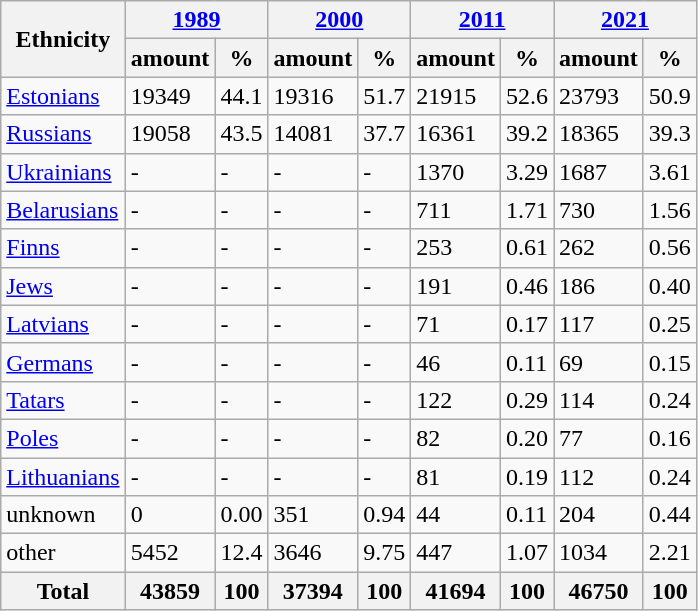<table class="wikitable sortable mw-collapsible">
<tr>
<th rowspan="2">Ethnicity</th>
<th colspan="2"><a href='#'>1989</a></th>
<th colspan="2"><a href='#'>2000</a></th>
<th colspan="2"><a href='#'>2011</a></th>
<th colspan="2"><a href='#'>2021</a></th>
</tr>
<tr>
<th>amount</th>
<th>%</th>
<th>amount</th>
<th>%</th>
<th>amount</th>
<th>%</th>
<th>amount</th>
<th>%</th>
</tr>
<tr>
<td><a href='#'>Estonians</a></td>
<td>19349</td>
<td>44.1</td>
<td>19316</td>
<td>51.7</td>
<td>21915</td>
<td>52.6</td>
<td>23793</td>
<td>50.9</td>
</tr>
<tr>
<td><a href='#'>Russians</a></td>
<td>19058</td>
<td>43.5</td>
<td>14081</td>
<td>37.7</td>
<td>16361</td>
<td>39.2</td>
<td>18365</td>
<td>39.3</td>
</tr>
<tr>
<td><a href='#'>Ukrainians</a></td>
<td>-</td>
<td>-</td>
<td>-</td>
<td>-</td>
<td>1370</td>
<td>3.29</td>
<td>1687</td>
<td>3.61</td>
</tr>
<tr>
<td><a href='#'>Belarusians</a></td>
<td>-</td>
<td>-</td>
<td>-</td>
<td>-</td>
<td>711</td>
<td>1.71</td>
<td>730</td>
<td>1.56</td>
</tr>
<tr>
<td><a href='#'>Finns</a></td>
<td>-</td>
<td>-</td>
<td>-</td>
<td>-</td>
<td>253</td>
<td>0.61</td>
<td>262</td>
<td>0.56</td>
</tr>
<tr>
<td><a href='#'>Jews</a></td>
<td>-</td>
<td>-</td>
<td>-</td>
<td>-</td>
<td>191</td>
<td>0.46</td>
<td>186</td>
<td>0.40</td>
</tr>
<tr>
<td><a href='#'>Latvians</a></td>
<td>-</td>
<td>-</td>
<td>-</td>
<td>-</td>
<td>71</td>
<td>0.17</td>
<td>117</td>
<td>0.25</td>
</tr>
<tr>
<td><a href='#'>Germans</a></td>
<td>-</td>
<td>-</td>
<td>-</td>
<td>-</td>
<td>46</td>
<td>0.11</td>
<td>69</td>
<td>0.15</td>
</tr>
<tr>
<td><a href='#'>Tatars</a></td>
<td>-</td>
<td>-</td>
<td>-</td>
<td>-</td>
<td>122</td>
<td>0.29</td>
<td>114</td>
<td>0.24</td>
</tr>
<tr>
<td><a href='#'>Poles</a></td>
<td>-</td>
<td>-</td>
<td>-</td>
<td>-</td>
<td>82</td>
<td>0.20</td>
<td>77</td>
<td>0.16</td>
</tr>
<tr>
<td><a href='#'>Lithuanians</a></td>
<td>-</td>
<td>-</td>
<td>-</td>
<td>-</td>
<td>81</td>
<td>0.19</td>
<td>112</td>
<td>0.24</td>
</tr>
<tr>
<td>unknown</td>
<td>0</td>
<td>0.00</td>
<td>351</td>
<td>0.94</td>
<td>44</td>
<td>0.11</td>
<td>204</td>
<td>0.44</td>
</tr>
<tr>
<td>other</td>
<td>5452</td>
<td>12.4</td>
<td>3646</td>
<td>9.75</td>
<td>447</td>
<td>1.07</td>
<td>1034</td>
<td>2.21</td>
</tr>
<tr>
<th>Total</th>
<th>43859</th>
<th>100</th>
<th>37394</th>
<th>100</th>
<th>41694</th>
<th>100</th>
<th>46750</th>
<th>100</th>
</tr>
</table>
